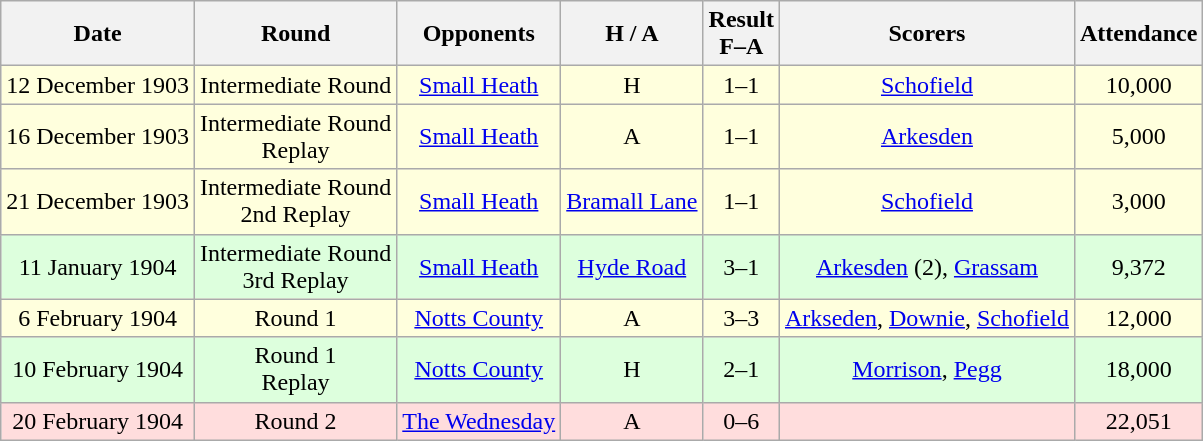<table class="wikitable" style="text-align:center">
<tr>
<th>Date</th>
<th>Round</th>
<th>Opponents</th>
<th>H / A</th>
<th>Result<br>F–A</th>
<th>Scorers</th>
<th>Attendance</th>
</tr>
<tr bgcolor="#ffffdd">
<td>12 December 1903</td>
<td>Intermediate Round</td>
<td><a href='#'>Small Heath</a></td>
<td>H</td>
<td>1–1</td>
<td><a href='#'>Schofield</a></td>
<td>10,000</td>
</tr>
<tr bgcolor="#ffffdd">
<td>16 December 1903</td>
<td>Intermediate Round<br>Replay</td>
<td><a href='#'>Small Heath</a></td>
<td>A</td>
<td>1–1</td>
<td><a href='#'>Arkesden</a></td>
<td>5,000</td>
</tr>
<tr bgcolor="#ffffdd">
<td>21 December 1903</td>
<td>Intermediate Round<br>2nd Replay</td>
<td><a href='#'>Small Heath</a></td>
<td><a href='#'>Bramall Lane</a></td>
<td>1–1</td>
<td><a href='#'>Schofield</a></td>
<td>3,000</td>
</tr>
<tr bgcolor="#ddffdd">
<td>11 January 1904</td>
<td>Intermediate Round<br>3rd Replay</td>
<td><a href='#'>Small Heath</a></td>
<td><a href='#'>Hyde Road</a></td>
<td>3–1</td>
<td><a href='#'>Arkesden</a> (2), <a href='#'>Grassam</a></td>
<td>9,372</td>
</tr>
<tr bgcolor="#ffffdd">
<td>6 February 1904</td>
<td>Round 1</td>
<td><a href='#'>Notts County</a></td>
<td>A</td>
<td>3–3</td>
<td><a href='#'>Arkseden</a>, <a href='#'>Downie</a>, <a href='#'>Schofield</a></td>
<td>12,000</td>
</tr>
<tr bgcolor="#ddffdd">
<td>10 February 1904</td>
<td>Round 1<br>Replay</td>
<td><a href='#'>Notts County</a></td>
<td>H</td>
<td>2–1</td>
<td><a href='#'>Morrison</a>, <a href='#'>Pegg</a></td>
<td>18,000</td>
</tr>
<tr bgcolor="#ffdddd">
<td>20 February 1904</td>
<td>Round 2</td>
<td><a href='#'>The Wednesday</a></td>
<td>A</td>
<td>0–6</td>
<td></td>
<td>22,051</td>
</tr>
</table>
